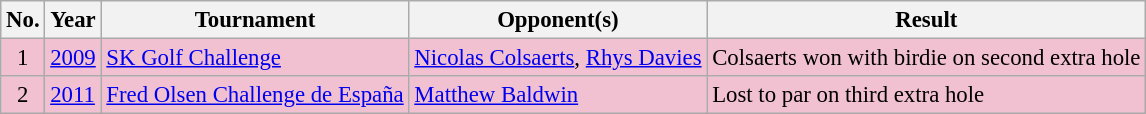<table class="wikitable" style="font-size:95%;">
<tr>
<th>No.</th>
<th>Year</th>
<th>Tournament</th>
<th>Opponent(s)</th>
<th>Result</th>
</tr>
<tr style="background:#F2C1D1;">
<td align=center>1</td>
<td><a href='#'>2009</a></td>
<td><a href='#'>SK Golf Challenge</a></td>
<td> <a href='#'>Nicolas Colsaerts</a>,  <a href='#'>Rhys Davies</a></td>
<td>Colsaerts won with birdie on second extra hole</td>
</tr>
<tr style="background:#F2C1D1;">
<td align=center>2</td>
<td><a href='#'>2011</a></td>
<td><a href='#'>Fred Olsen Challenge de España</a></td>
<td> <a href='#'>Matthew Baldwin</a></td>
<td>Lost to par on third extra hole</td>
</tr>
</table>
